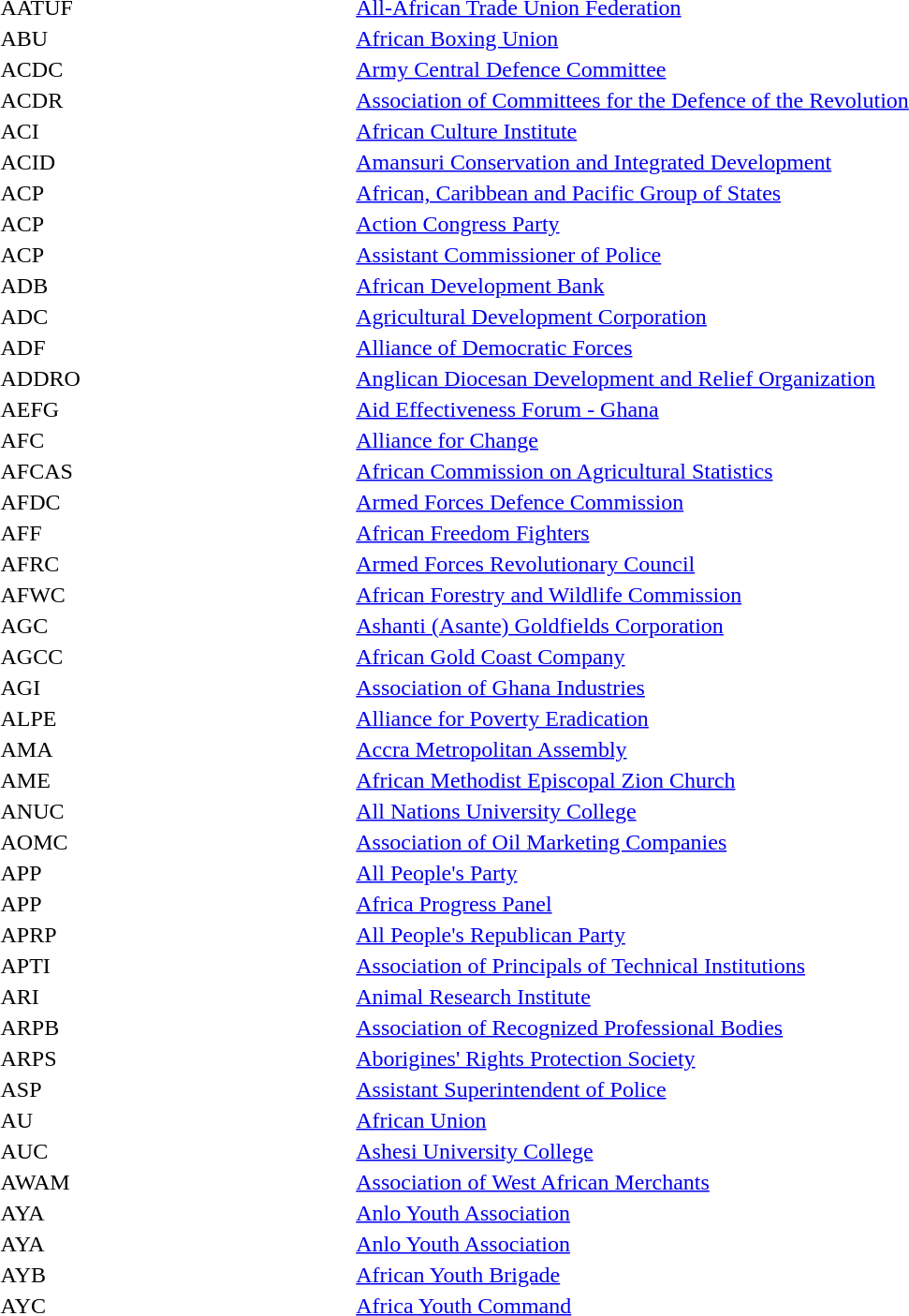<table width="100%" style="text-verticalalign:top">
<tr>
<td width="20%">AATUF</td>
<td width="40%"><a href='#'>All-African Trade Union Federation</a></td>
<td width="40%"></td>
</tr>
<tr>
<td>ABU</td>
<td><a href='#'>African Boxing Union</a></td>
<td></td>
</tr>
<tr>
<td>ACDC</td>
<td><a href='#'>Army Central Defence Committee</a></td>
<td></td>
</tr>
<tr>
<td>ACDR</td>
<td><a href='#'>Association of Committees for the Defence of the Revolution</a></td>
<td></td>
</tr>
<tr>
<td>ACI</td>
<td><a href='#'>African Culture Institute</a></td>
<td></td>
</tr>
<tr>
<td>ACID</td>
<td><a href='#'>Amansuri Conservation and Integrated Development</a></td>
<td></td>
</tr>
<tr>
<td>ACP</td>
<td><a href='#'>African, Caribbean and Pacific Group of States</a></td>
<td></td>
</tr>
<tr>
<td>ACP</td>
<td><a href='#'>Action Congress Party</a></td>
<td></td>
</tr>
<tr>
<td>ACP</td>
<td><a href='#'>Assistant Commissioner of Police</a></td>
<td></td>
</tr>
<tr>
<td>ADB</td>
<td><a href='#'>African Development Bank</a></td>
<td></td>
</tr>
<tr>
<td>ADC</td>
<td><a href='#'>Agricultural Development Corporation</a></td>
<td></td>
</tr>
<tr>
<td>ADF</td>
<td><a href='#'>Alliance of Democratic Forces</a></td>
<td></td>
</tr>
<tr>
<td>ADDRO</td>
<td><a href='#'>Anglican Diocesan Development and Relief Organization</a></td>
<td></td>
</tr>
<tr>
<td>AEFG</td>
<td><a href='#'>Aid Effectiveness Forum - Ghana</a></td>
<td></td>
</tr>
<tr>
<td>AFC</td>
<td><a href='#'>Alliance for Change</a></td>
<td></td>
</tr>
<tr>
<td>AFCAS</td>
<td><a href='#'>African Commission on Agricultural Statistics</a></td>
<td></td>
</tr>
<tr>
<td>AFDC</td>
<td><a href='#'>Armed Forces Defence Commission</a></td>
<td></td>
</tr>
<tr>
<td>AFF</td>
<td><a href='#'>African Freedom Fighters</a></td>
<td></td>
</tr>
<tr>
<td>AFRC</td>
<td><a href='#'>Armed Forces Revolutionary Council</a></td>
<td></td>
</tr>
<tr>
<td>AFWC</td>
<td><a href='#'>African Forestry and Wildlife Commission</a></td>
<td></td>
</tr>
<tr>
<td>AGC</td>
<td><a href='#'>Ashanti (Asante) Goldfields Corporation</a></td>
<td></td>
</tr>
<tr>
<td>AGCC</td>
<td><a href='#'>African Gold Coast Company</a></td>
<td></td>
</tr>
<tr>
<td>AGI</td>
<td><a href='#'>Association of Ghana Industries</a></td>
<td></td>
</tr>
<tr>
<td>ALPE</td>
<td><a href='#'>Alliance for Poverty Eradication</a></td>
<td></td>
</tr>
<tr>
<td>AMA</td>
<td><a href='#'>Accra Metropolitan Assembly</a></td>
<td></td>
</tr>
<tr>
<td>AME</td>
<td><a href='#'>African Methodist Episcopal Zion Church</a></td>
<td></td>
</tr>
<tr>
<td>ANUC</td>
<td><a href='#'>All Nations University College</a></td>
<td></td>
</tr>
<tr>
<td>AOMC</td>
<td><a href='#'>Association of Oil Marketing Companies</a></td>
<td></td>
</tr>
<tr>
<td>APP</td>
<td><a href='#'>All People's Party</a></td>
<td></td>
</tr>
<tr>
<td>APP</td>
<td><a href='#'>Africa Progress Panel</a></td>
<td></td>
</tr>
<tr>
<td>APRP</td>
<td><a href='#'>All People's Republican Party</a></td>
<td></td>
</tr>
<tr>
<td>APTI</td>
<td><a href='#'>Association of Principals of Technical Institutions</a></td>
<td></td>
</tr>
<tr>
<td>ARI</td>
<td><a href='#'>Animal Research Institute</a></td>
<td></td>
</tr>
<tr>
<td>ARPB</td>
<td><a href='#'>Association of Recognized Professional Bodies</a></td>
<td></td>
</tr>
<tr>
<td>ARPS</td>
<td><a href='#'>Aborigines' Rights Protection Society</a></td>
<td></td>
</tr>
<tr>
<td>ASP</td>
<td><a href='#'>Assistant Superintendent of Police</a></td>
<td></td>
</tr>
<tr>
<td>AU</td>
<td><a href='#'>African Union</a></td>
<td></td>
</tr>
<tr>
<td>AUC</td>
<td><a href='#'>Ashesi University College</a></td>
<td></td>
</tr>
<tr>
<td>AWAM</td>
<td><a href='#'>Association of West African Merchants</a></td>
<td></td>
</tr>
<tr>
<td>AYA</td>
<td><a href='#'>Anlo Youth Association</a></td>
<td></td>
</tr>
<tr>
<td>AYA</td>
<td><a href='#'>Anlo Youth Association</a></td>
<td></td>
</tr>
<tr>
<td>AYB</td>
<td><a href='#'>African Youth Brigade</a></td>
<td></td>
</tr>
<tr>
<td>AYC</td>
<td><a href='#'>Africa Youth Command</a></td>
<td></td>
</tr>
</table>
